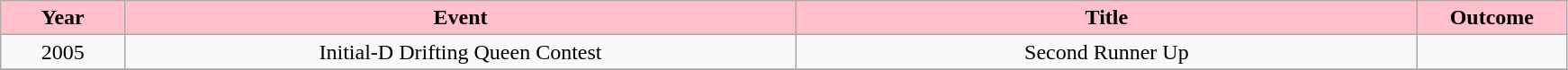<table class="wikitable">
<tr style="background:pink; color:black" align="center">
<td style="width:5%"><strong>Year</strong></td>
<td style="width:27%"><strong>Event</strong></td>
<td style="width:25%"><strong>Title</strong></td>
<td style="width: 6%"><strong>Outcome</strong></td>
</tr>
<tr align=center>
<td>2005</td>
<td>Initial-D Drifting Queen Contest</td>
<td>Second Runner Up</td>
<td></td>
</tr>
<tr>
</tr>
</table>
